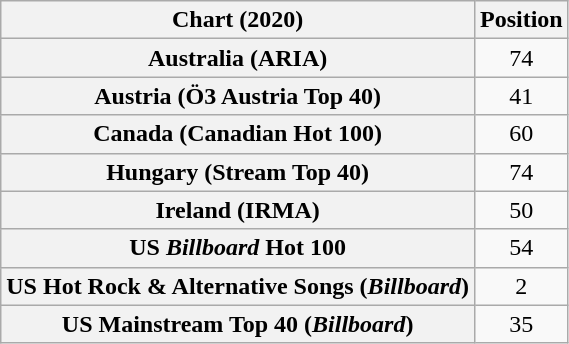<table class="wikitable sortable plainrowheaders" style="text-align:center">
<tr>
<th scope="col">Chart (2020)</th>
<th scope="col">Position</th>
</tr>
<tr>
<th scope="row">Australia (ARIA)</th>
<td>74</td>
</tr>
<tr>
<th scope="row">Austria (Ö3 Austria Top 40)</th>
<td>41</td>
</tr>
<tr>
<th scope="row">Canada (Canadian Hot 100)</th>
<td>60</td>
</tr>
<tr>
<th scope="row">Hungary (Stream Top 40)</th>
<td>74</td>
</tr>
<tr>
<th scope="row">Ireland (IRMA)</th>
<td>50</td>
</tr>
<tr>
<th scope="row">US <em>Billboard</em> Hot 100</th>
<td>54</td>
</tr>
<tr>
<th scope="row">US Hot Rock & Alternative Songs (<em>Billboard</em>)</th>
<td>2</td>
</tr>
<tr>
<th scope="row">US Mainstream Top 40 (<em>Billboard</em>)</th>
<td>35</td>
</tr>
</table>
